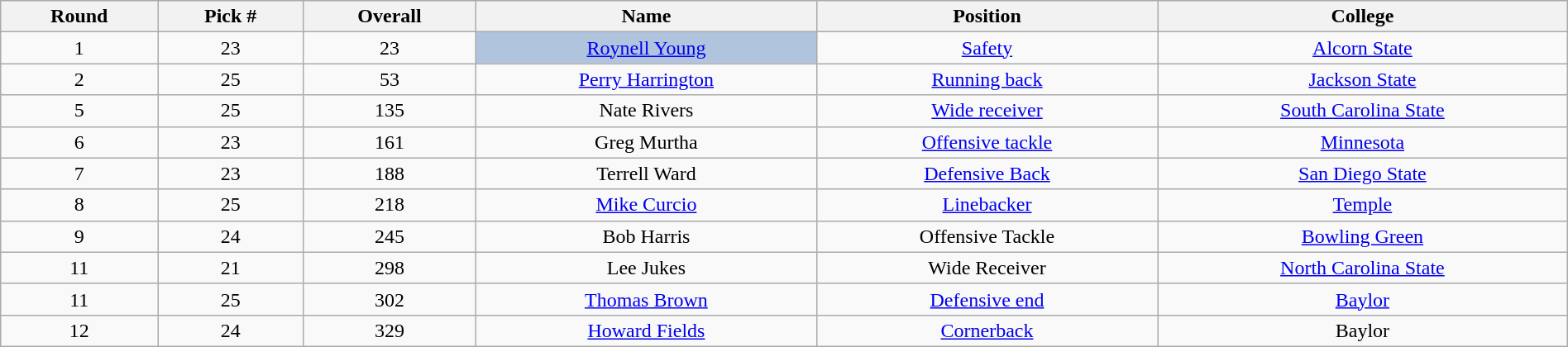<table class="wikitable sortable sortable" style="width: 100%; text-align:center">
<tr>
<th>Round</th>
<th>Pick #</th>
<th>Overall</th>
<th>Name</th>
<th>Position</th>
<th>College</th>
</tr>
<tr>
<td>1</td>
<td>23</td>
<td>23</td>
<td bgcolor=lightsteelblue><a href='#'>Roynell Young</a></td>
<td><a href='#'>Safety</a></td>
<td><a href='#'>Alcorn State</a></td>
</tr>
<tr>
<td>2</td>
<td>25</td>
<td>53</td>
<td><a href='#'>Perry Harrington</a></td>
<td><a href='#'>Running back</a></td>
<td><a href='#'>Jackson State</a></td>
</tr>
<tr>
<td>5</td>
<td>25</td>
<td>135</td>
<td>Nate Rivers</td>
<td><a href='#'>Wide receiver</a></td>
<td><a href='#'>South Carolina State</a></td>
</tr>
<tr>
<td>6</td>
<td>23</td>
<td>161</td>
<td>Greg Murtha</td>
<td><a href='#'>Offensive tackle</a></td>
<td><a href='#'>Minnesota</a></td>
</tr>
<tr>
<td>7</td>
<td>23</td>
<td>188</td>
<td>Terrell Ward</td>
<td><a href='#'>Defensive Back</a></td>
<td><a href='#'>San Diego State</a></td>
</tr>
<tr>
<td>8</td>
<td>25</td>
<td>218</td>
<td><a href='#'>Mike Curcio</a></td>
<td><a href='#'>Linebacker</a></td>
<td><a href='#'>Temple</a></td>
</tr>
<tr>
<td>9</td>
<td>24</td>
<td>245</td>
<td>Bob Harris</td>
<td>Offensive Tackle</td>
<td><a href='#'>Bowling Green</a></td>
</tr>
<tr>
<td>11</td>
<td>21</td>
<td>298</td>
<td>Lee Jukes</td>
<td>Wide Receiver</td>
<td><a href='#'>North Carolina State</a></td>
</tr>
<tr>
<td>11</td>
<td>25</td>
<td>302</td>
<td><a href='#'>Thomas Brown</a></td>
<td><a href='#'>Defensive end</a></td>
<td><a href='#'>Baylor</a></td>
</tr>
<tr>
<td>12</td>
<td>24</td>
<td>329</td>
<td><a href='#'>Howard Fields</a></td>
<td><a href='#'>Cornerback</a></td>
<td>Baylor</td>
</tr>
</table>
